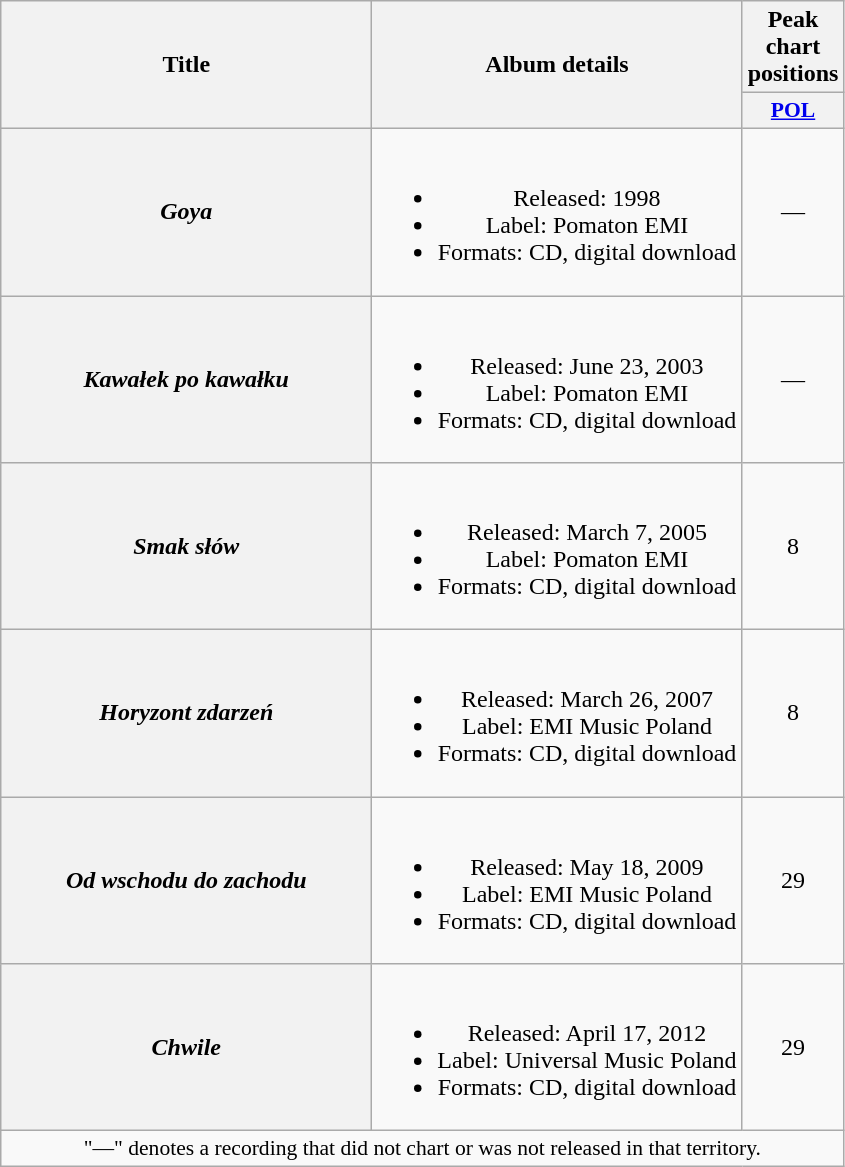<table class="wikitable plainrowheaders" style="text-align:center;">
<tr>
<th scope="col" rowspan="2" style="width:15em;">Title</th>
<th scope="col" rowspan="2">Album details</th>
<th scope="col" colspan="1">Peak chart positions</th>
</tr>
<tr>
<th scope="col" style="width:3em;font-size:90%;"><a href='#'>POL</a><br></th>
</tr>
<tr>
<th scope="row"><em>Goya</em></th>
<td><br><ul><li>Released: 1998</li><li>Label: Pomaton EMI</li><li>Formats: CD, digital download</li></ul></td>
<td>—</td>
</tr>
<tr>
<th scope="row"><em>Kawałek po kawałku</em></th>
<td><br><ul><li>Released: June 23, 2003</li><li>Label: Pomaton EMI</li><li>Formats: CD, digital download</li></ul></td>
<td>—</td>
</tr>
<tr>
<th scope="row"><em>Smak słów</em></th>
<td><br><ul><li>Released: March 7, 2005</li><li>Label: Pomaton EMI</li><li>Formats: CD, digital download</li></ul></td>
<td>8</td>
</tr>
<tr>
<th scope="row"><em>Horyzont zdarzeń</em></th>
<td><br><ul><li>Released: March 26, 2007</li><li>Label: EMI Music Poland</li><li>Formats: CD, digital download</li></ul></td>
<td>8</td>
</tr>
<tr>
<th scope="row"><em>Od wschodu do zachodu</em></th>
<td><br><ul><li>Released: May 18, 2009</li><li>Label: EMI Music Poland</li><li>Formats: CD, digital download</li></ul></td>
<td>29</td>
</tr>
<tr>
<th scope="row"><em>Chwile</em></th>
<td><br><ul><li>Released: April 17, 2012</li><li>Label: Universal Music Poland</li><li>Formats: CD, digital download</li></ul></td>
<td>29</td>
</tr>
<tr>
<td colspan="10" style="font-size:90%">"—" denotes a recording that did not chart or was not released in that territory.</td>
</tr>
</table>
